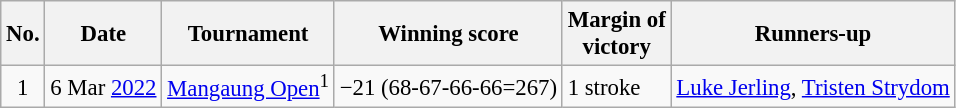<table class="wikitable" style="font-size:95%;">
<tr>
<th>No.</th>
<th>Date</th>
<th>Tournament</th>
<th>Winning score</th>
<th>Margin of<br>victory</th>
<th>Runners-up</th>
</tr>
<tr>
<td align=center>1</td>
<td align=right>6 Mar <a href='#'>2022</a></td>
<td><a href='#'>Mangaung Open</a><sup>1</sup></td>
<td>−21 (68-67-66-66=267)</td>
<td>1 stroke</td>
<td> <a href='#'>Luke Jerling</a>,  <a href='#'>Tristen Strydom</a></td>
</tr>
</table>
